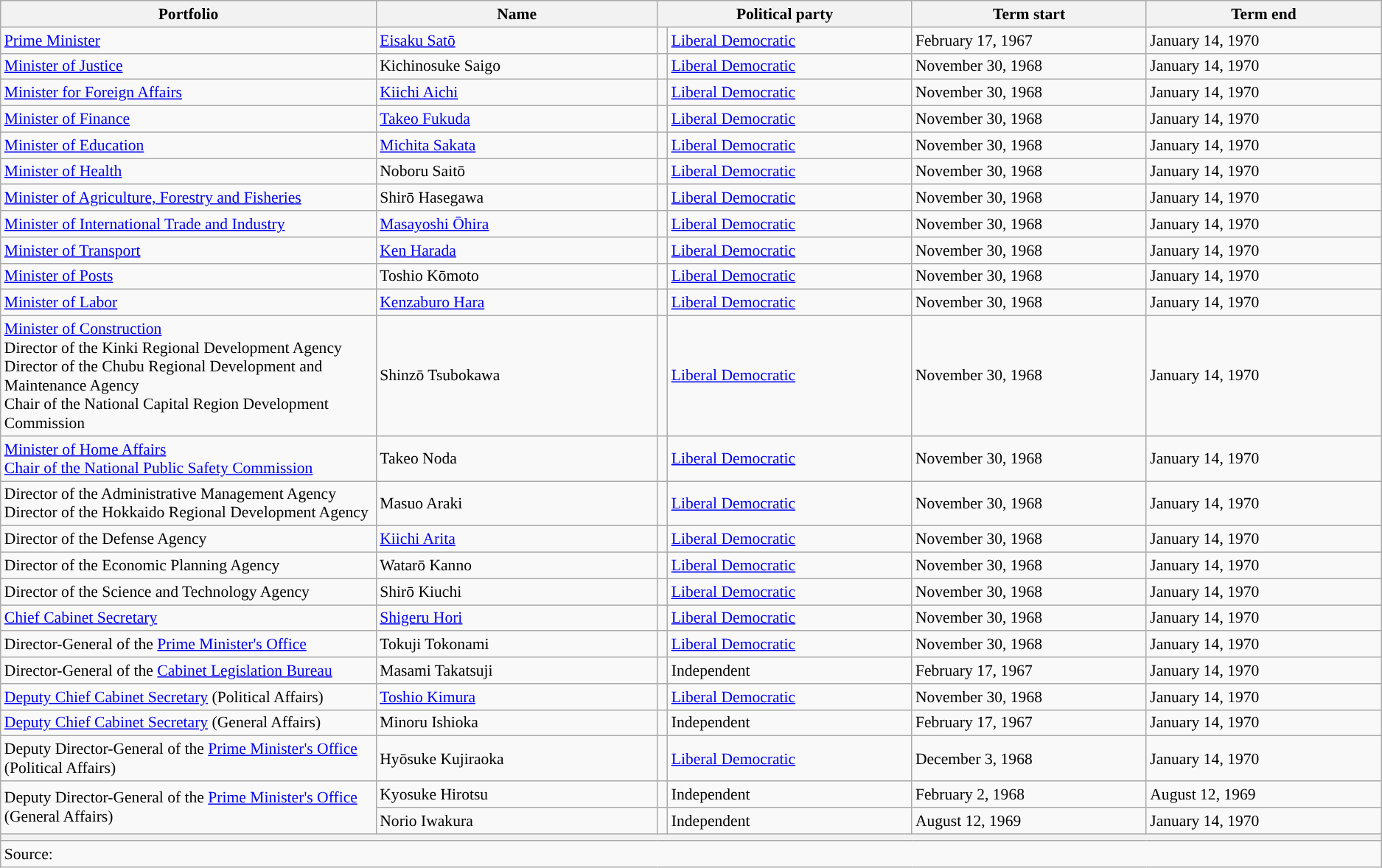<table class="wikitable unsortable" style="font-size: 90%;">
<tr>
<th width="20%" scope="col">Portfolio</th>
<th width="15%" scope="col">Name</th>
<th colspan="2" width="13.5%" scope="col">Political party</th>
<th width="12.5%" scope="col">Term start</th>
<th width="12.5%" scope="col">Term end</th>
</tr>
<tr>
<td style="text-align: left;"><a href='#'>Prime Minister</a></td>
<td><a href='#'>Eisaku Satō</a></td>
<td width="0.5%" style="background:"></td>
<td><a href='#'>Liberal Democratic</a></td>
<td>February 17, 1967</td>
<td>January 14, 1970</td>
</tr>
<tr>
<td><a href='#'>Minister of Justice</a></td>
<td>Kichinosuke Saigo</td>
<td style="color:inherit;background:"></td>
<td><a href='#'>Liberal Democratic</a></td>
<td>November 30, 1968</td>
<td>January 14, 1970</td>
</tr>
<tr>
<td><a href='#'>Minister for Foreign Affairs</a></td>
<td><a href='#'>Kiichi Aichi</a></td>
<td style="color:inherit;background:"></td>
<td><a href='#'>Liberal Democratic</a></td>
<td>November 30, 1968</td>
<td>January 14, 1970</td>
</tr>
<tr>
<td><a href='#'>Minister of Finance</a></td>
<td><a href='#'>Takeo Fukuda</a></td>
<td style="color:inherit;background:"></td>
<td><a href='#'>Liberal Democratic</a></td>
<td>November 30, 1968</td>
<td>January 14, 1970</td>
</tr>
<tr>
<td><a href='#'>Minister of Education</a></td>
<td><a href='#'>Michita Sakata</a></td>
<td style="color:inherit;background:"></td>
<td><a href='#'>Liberal Democratic</a></td>
<td>November 30, 1968</td>
<td>January 14, 1970</td>
</tr>
<tr>
<td><a href='#'>Minister of Health</a></td>
<td>Noboru Saitō</td>
<td style="color:inherit;background:"></td>
<td><a href='#'>Liberal Democratic</a></td>
<td>November 30, 1968</td>
<td>January 14, 1970</td>
</tr>
<tr>
<td><a href='#'>Minister of Agriculture, Forestry and Fisheries</a></td>
<td>Shirō Hasegawa</td>
<td style="color:inherit;background:"></td>
<td><a href='#'>Liberal Democratic</a></td>
<td>November 30, 1968</td>
<td>January 14, 1970</td>
</tr>
<tr>
<td><a href='#'>Minister of International Trade and Industry</a></td>
<td><a href='#'>Masayoshi Ōhira</a></td>
<td style="color:inherit;background:"></td>
<td><a href='#'>Liberal Democratic</a></td>
<td>November 30, 1968</td>
<td>January 14, 1970</td>
</tr>
<tr>
<td><a href='#'>Minister of Transport</a></td>
<td><a href='#'>Ken Harada</a></td>
<td style="color:inherit;background:"></td>
<td><a href='#'>Liberal Democratic</a></td>
<td>November 30, 1968</td>
<td>January 14, 1970</td>
</tr>
<tr>
<td><a href='#'>Minister of Posts</a></td>
<td>Toshio Kōmoto</td>
<td style="color:inherit;background:"></td>
<td><a href='#'>Liberal Democratic</a></td>
<td>November 30, 1968</td>
<td>January 14, 1970</td>
</tr>
<tr>
<td><a href='#'>Minister of Labor</a></td>
<td><a href='#'>Kenzaburo Hara</a></td>
<td style="color:inherit;background:"></td>
<td><a href='#'>Liberal Democratic</a></td>
<td>November 30, 1968</td>
<td>January 14, 1970</td>
</tr>
<tr>
<td><a href='#'>Minister of Construction</a><br>Director of the Kinki Regional Development Agency<br>Director of the Chubu Regional Development and Maintenance Agency<br>Chair of the National Capital Region Development Commission</td>
<td>Shinzō Tsubokawa</td>
<td style="color:inherit;background:"></td>
<td><a href='#'>Liberal Democratic</a></td>
<td>November 30, 1968</td>
<td>January 14, 1970</td>
</tr>
<tr>
<td><a href='#'>Minister of Home Affairs</a><br><a href='#'>Chair of the National Public Safety Commission</a></td>
<td>Takeo Noda</td>
<td style="color:inherit;background:"></td>
<td><a href='#'>Liberal Democratic</a></td>
<td>November 30, 1968</td>
<td>January 14, 1970</td>
</tr>
<tr>
<td>Director of the Administrative Management Agency<br>Director of the Hokkaido Regional Development Agency</td>
<td>Masuo Araki</td>
<td style="color:inherit;background:"></td>
<td><a href='#'>Liberal Democratic</a></td>
<td>November 30, 1968</td>
<td>January 14, 1970</td>
</tr>
<tr>
<td>Director of the Defense Agency</td>
<td><a href='#'>Kiichi Arita</a></td>
<td style="color:inherit;background:"></td>
<td><a href='#'>Liberal Democratic</a></td>
<td>November 30, 1968</td>
<td>January 14, 1970</td>
</tr>
<tr>
<td>Director of the Economic Planning Agency</td>
<td>Watarō Kanno</td>
<td style="color:inherit;background:"></td>
<td><a href='#'>Liberal Democratic</a></td>
<td>November 30, 1968</td>
<td>January 14, 1970</td>
</tr>
<tr>
<td>Director of the Science and Technology Agency</td>
<td>Shirō Kiuchi</td>
<td style="color:inherit;background:"></td>
<td><a href='#'>Liberal Democratic</a></td>
<td>November 30, 1968</td>
<td>January 14, 1970</td>
</tr>
<tr>
<td><a href='#'>Chief Cabinet Secretary</a></td>
<td><a href='#'>Shigeru Hori</a></td>
<td style="color:inherit;background:"></td>
<td><a href='#'>Liberal Democratic</a></td>
<td>November 30, 1968</td>
<td>January 14, 1970</td>
</tr>
<tr>
<td>Director-General of the <a href='#'>Prime Minister's Office</a></td>
<td>Tokuji Tokonami</td>
<td style="color:inherit;background:"></td>
<td><a href='#'>Liberal Democratic</a></td>
<td>November 30, 1968</td>
<td>January 14, 1970</td>
</tr>
<tr>
<td>Director-General of the <a href='#'>Cabinet Legislation Bureau</a></td>
<td>Masami Takatsuji</td>
<td style="color:inherit;background:"></td>
<td>Independent</td>
<td>February 17, 1967</td>
<td>January 14, 1970</td>
</tr>
<tr>
<td><a href='#'>Deputy Chief Cabinet Secretary</a> (Political Affairs)</td>
<td><a href='#'>Toshio Kimura</a></td>
<td style="color:inherit;background:"></td>
<td><a href='#'>Liberal Democratic</a></td>
<td>November 30, 1968</td>
<td>January 14, 1970</td>
</tr>
<tr>
<td><a href='#'>Deputy Chief Cabinet Secretary</a> (General Affairs)</td>
<td>Minoru Ishioka</td>
<td style="color:inherit;background:"></td>
<td>Independent</td>
<td>February 17, 1967</td>
<td>January 14, 1970</td>
</tr>
<tr>
<td>Deputy Director-General of the <a href='#'>Prime Minister's Office</a> (Political Affairs)</td>
<td>Hyōsuke Kujiraoka</td>
<td style="color:inherit;background:"></td>
<td><a href='#'>Liberal Democratic</a></td>
<td>December 3, 1968</td>
<td>January 14, 1970</td>
</tr>
<tr>
<td rowspan="2">Deputy Director-General of the <a href='#'>Prime Minister's Office</a> (General Affairs)</td>
<td>Kyosuke Hirotsu</td>
<td style="color:inherit;background:"></td>
<td>Independent</td>
<td>February 2, 1968</td>
<td>August 12, 1969</td>
</tr>
<tr>
<td>Norio Iwakura</td>
<td style="color:inherit;background:"></td>
<td>Independent</td>
<td>August 12, 1969</td>
<td>January 14, 1970</td>
</tr>
<tr>
<th colspan="6"></th>
</tr>
<tr>
<td colspan="6">Source:</td>
</tr>
</table>
